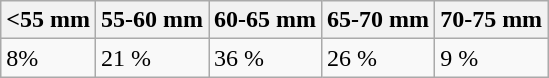<table class="wikitable">
<tr>
<th><55 mm</th>
<th>55-60 mm</th>
<th>60-65 mm</th>
<th>65-70 mm</th>
<th>70-75 mm</th>
</tr>
<tr>
<td>8%</td>
<td>21 %</td>
<td>36 %</td>
<td>26 %</td>
<td>9 %</td>
</tr>
</table>
